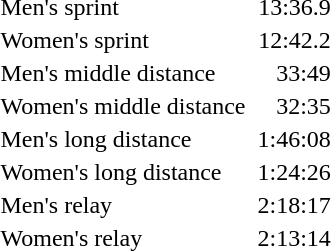<table>
<tr style="vertical-align:top;">
<td>Men's sprint </td>
<td></td>
<td style="text-align:right;">13:36.9</td>
<td></td>
<td style="text-align:right;"></td>
<td></td>
<td style="text-align:right;"></td>
</tr>
<tr style="vertical-align:top;">
<td>Women's sprint </td>
<td></td>
<td style="text-align:right;">12:42.2</td>
<td></td>
<td style="text-align:right;"></td>
<td></td>
<td style="text-align:right;"></td>
</tr>
<tr style="vertical-align:top;">
<td>Men's middle distance </td>
<td></td>
<td style="text-align:right;">33:49</td>
<td></td>
<td style="text-align:right;"></td>
<td></td>
<td style="text-align:right;"></td>
</tr>
<tr style="vertical-align:top;">
<td>Women's middle distance </td>
<td></td>
<td style="text-align:right;">32:35</td>
<td></td>
<td style="text-align:right;"></td>
<td></td>
<td style="text-align:right;"></td>
</tr>
<tr style="vertical-align:top;">
<td>Men's long distance </td>
<td></td>
<td style="text-align:right;">1:46:08</td>
<td></td>
<td style="text-align:right;"></td>
<td></td>
<td style="text-align:right;"></td>
</tr>
<tr style="vertical-align:top;">
<td>Women's long distance </td>
<td></td>
<td style="text-align:right;">1:24:26</td>
<td></td>
<td style="text-align:right;"></td>
<td></td>
<td style="text-align:right;"></td>
</tr>
<tr style="vertical-align:top;">
<td>Men's relay</td>
<td></td>
<td style="text-align:right;">2:18:17</td>
<td></td>
<td style="text-align:right;"></td>
<td></td>
<td style="text-align:right;"></td>
</tr>
<tr style="vertical-align:top;">
<td>Women's relay</td>
<td></td>
<td style="text-align:right;">2:13:14</td>
<td></td>
<td style="text-align:right;"></td>
<td></td>
<td style="text-align:right;"></td>
</tr>
</table>
